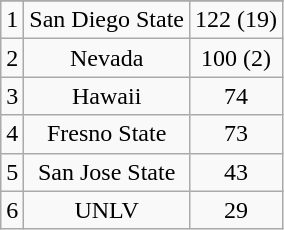<table class="wikitable" style="display: inline-table;">
<tr align="center">
</tr>
<tr align="center">
<td>1</td>
<td>San Diego State</td>
<td>122 (19)</td>
</tr>
<tr align="center">
<td>2</td>
<td>Nevada</td>
<td>100 (2)</td>
</tr>
<tr align="center">
<td>3</td>
<td>Hawaii</td>
<td>74</td>
</tr>
<tr align="center">
<td>4</td>
<td>Fresno State</td>
<td>73</td>
</tr>
<tr align="center">
<td>5</td>
<td>San Jose State</td>
<td>43</td>
</tr>
<tr align="center">
<td>6</td>
<td>UNLV</td>
<td>29</td>
</tr>
</table>
